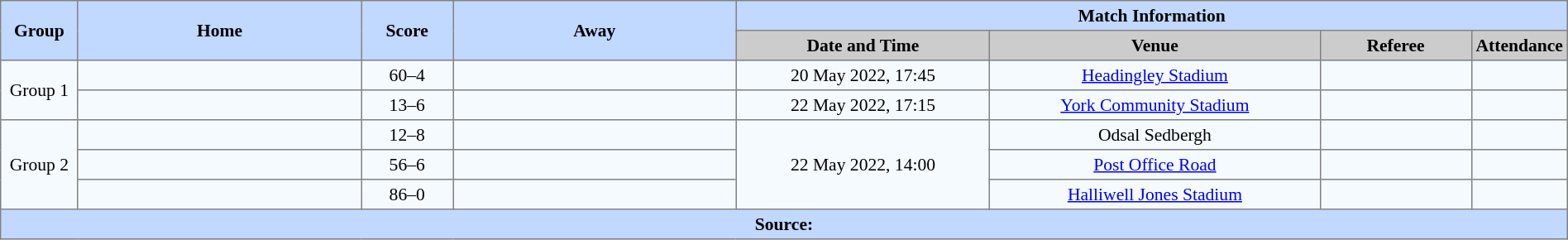<table border=1 style="border-collapse:collapse; font-size:90%; text-align:center;" cellpadding=3 cellspacing=0 width=100%>
<tr style="background:#c1d8ff;">
<th scope="col" rowspan=2 width=5%>Group</th>
<th scope="col" rowspan=2 width=19%>Home</th>
<th scope="col" rowspan=2 width=6%>Score</th>
<th scope="col" rowspan=2 width=19%>Away</th>
<th colspan=4>Match Information</th>
</tr>
<tr style="background:#cccccc;">
<th scope="col" width=17%>Date and Time</th>
<th scope="col" width=22%>Venue</th>
<th scope="col" width=10%>Referee</th>
<th scope="col" width=7%>Attendance</th>
</tr>
<tr style="background:#f5faff;">
<td rowspan=2>Group 1</td>
<td></td>
<td>60–4</td>
<td></td>
<td>20 May 2022, 17:45</td>
<td><a href='#'>Headingley Stadium</a></td>
<td></td>
<td></td>
</tr>
<tr style="background:#f5faff;">
<td></td>
<td>13–6</td>
<td></td>
<td>22 May 2022, 17:15</td>
<td><a href='#'>York Community Stadium</a></td>
<td></td>
<td></td>
</tr>
<tr style="background:#f5faff;">
<td rowspan=3>Group 2</td>
<td></td>
<td>12–8</td>
<td></td>
<td Rowspan=3>22 May 2022, 14:00</td>
<td>Odsal Sedbergh</td>
<td></td>
<td></td>
</tr>
<tr style="background:#f5faff;">
<td></td>
<td>56–6</td>
<td></td>
<td><a href='#'>Post Office Road</a></td>
<td></td>
<td></td>
</tr>
<tr style="background:#f5faff;">
<td></td>
<td>86–0</td>
<td></td>
<td><a href='#'>Halliwell Jones Stadium</a></td>
<td></td>
<td></td>
</tr>
<tr style="background:#c1d8ff;">
<th colspan=8>Source:</th>
</tr>
</table>
